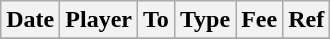<table class="wikitable">
<tr>
<th>Date</th>
<th>Player</th>
<th>To</th>
<th>Type</th>
<th>Fee</th>
<th>Ref</th>
</tr>
<tr>
</tr>
</table>
